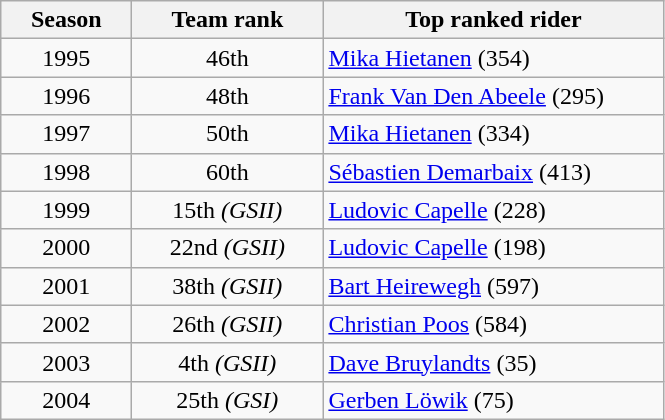<table class="wikitable" style="text-align:center;">
<tr>
<th width=80>Season</th>
<th width=120>Team rank</th>
<th width=220>Top ranked rider</th>
</tr>
<tr>
<td>1995</td>
<td>46th</td>
<td align=left> <a href='#'>Mika Hietanen</a> (354)</td>
</tr>
<tr>
<td>1996</td>
<td>48th</td>
<td align=left> <a href='#'>Frank Van Den Abeele</a> (295)</td>
</tr>
<tr>
<td>1997</td>
<td>50th</td>
<td align=left> <a href='#'>Mika Hietanen</a> (334)</td>
</tr>
<tr>
<td>1998</td>
<td>60th</td>
<td align=left> <a href='#'>Sébastien Demarbaix</a> (413)</td>
</tr>
<tr>
<td>1999</td>
<td>15th <em>(GSII)</em></td>
<td align=left> <a href='#'>Ludovic Capelle</a> (228)</td>
</tr>
<tr>
<td>2000</td>
<td>22nd <em>(GSII)</em></td>
<td align=left> <a href='#'>Ludovic Capelle</a> (198)</td>
</tr>
<tr>
<td>2001</td>
<td>38th <em>(GSII)</em></td>
<td align=left> <a href='#'>Bart Heirewegh</a> (597)</td>
</tr>
<tr>
<td>2002</td>
<td>26th <em>(GSII)</em></td>
<td align=left> <a href='#'>Christian Poos</a> (584)</td>
</tr>
<tr>
<td>2003</td>
<td>4th <em>(GSII)</em></td>
<td align=left> <a href='#'>Dave Bruylandts</a> (35)</td>
</tr>
<tr>
<td>2004</td>
<td>25th <em>(GSI)</em></td>
<td align=left> <a href='#'>Gerben Löwik</a> (75)</td>
</tr>
</table>
